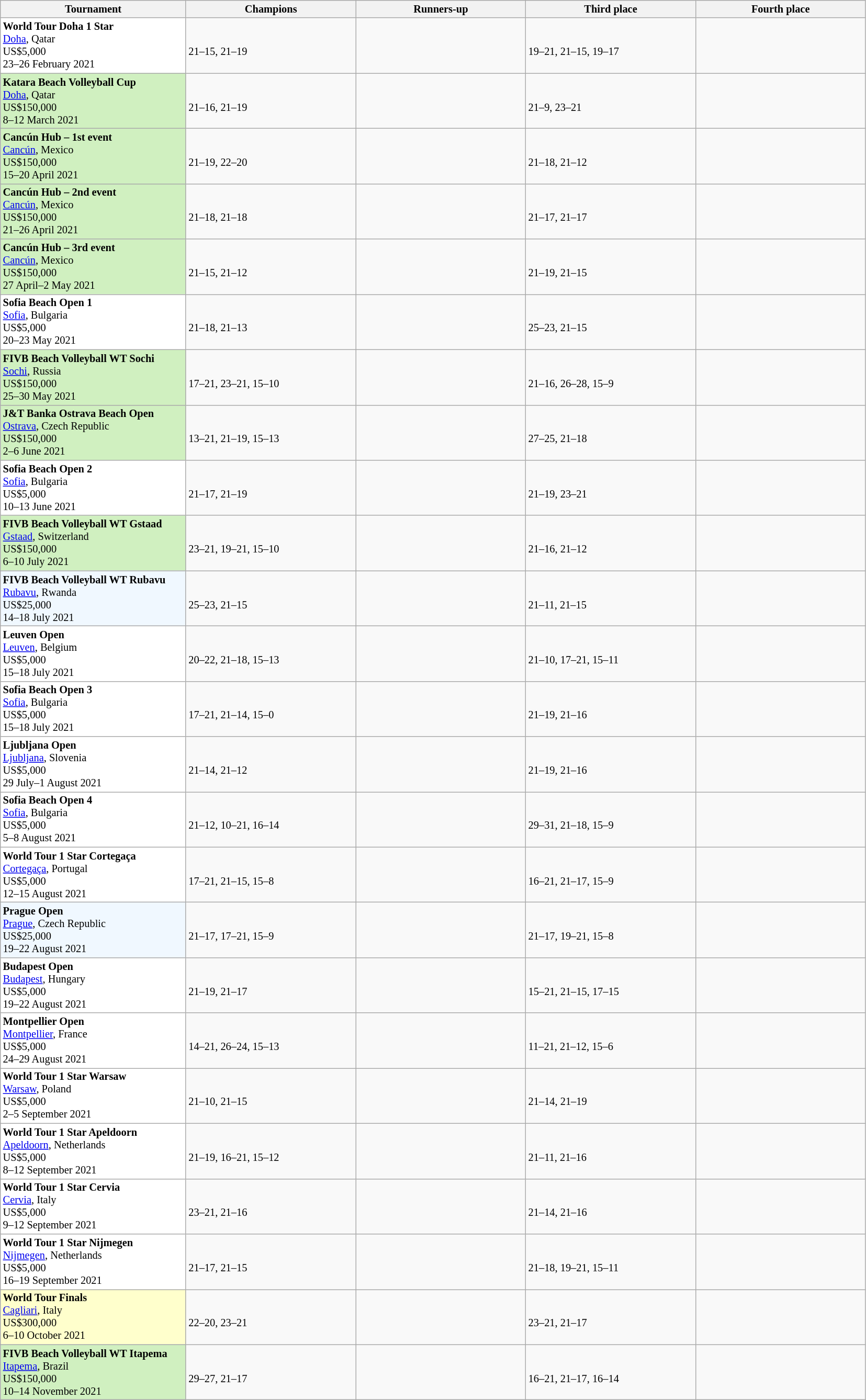<table class=wikitable style=font-size:85%>
<tr>
<th width=230>Tournament</th>
<th width=210>Champions</th>
<th width=210>Runners-up</th>
<th width=210>Third place</th>
<th width=210>Fourth place</th>
</tr>
<tr valign=top>
<td style="background:#ffffff;"><strong>World Tour Doha 1 Star</strong><br><a href='#'>Doha</a>, Qatar<br>US$5,000<br>23–26 February 2021</td>
<td><strong><br></strong><br>21–15, 21–19</td>
<td><br></td>
<td><br><br>19–21, 21–15, 19–17</td>
<td><br></td>
</tr>
<tr valign=top>
<td style="background:#d0f0c0;"><strong>Katara Beach Volleyball Cup</strong><br><a href='#'>Doha</a>, Qatar<br>US$150,000<br>8–12 March 2021</td>
<td><strong><br></strong><br>21–16, 21–19</td>
<td><br></td>
<td><br><br>21–9, 23–21</td>
<td><br></td>
</tr>
<tr valign=top>
<td style="background:#d0f0c0;"><strong>Cancún Hub – 1st event</strong><br><a href='#'>Cancún</a>, Mexico<br>US$150,000<br>15–20 April 2021</td>
<td><strong><br></strong><br>21–19, 22–20</td>
<td><br></td>
<td><br><br>21–18, 21–12</td>
<td><br></td>
</tr>
<tr valign=top>
<td style="background:#d0f0c0;"><strong>Cancún Hub – 2nd event</strong><br><a href='#'>Cancún</a>, Mexico<br>US$150,000<br>21–26 April 2021</td>
<td><strong><br></strong><br>21–18, 21–18</td>
<td><br></td>
<td><br><br>21–17, 21–17</td>
<td><br></td>
</tr>
<tr valign=top>
<td style="background:#d0f0c0;"><strong>Cancún Hub – 3rd event</strong><br><a href='#'>Cancún</a>, Mexico<br>US$150,000<br>27 April–2 May 2021</td>
<td><strong><br></strong><br>21–15, 21–12</td>
<td><br></td>
<td><br><br>21–19, 21–15</td>
<td><br></td>
</tr>
<tr valign=top>
<td style="background:#ffffff;"><strong>Sofia Beach Open 1</strong><br><a href='#'>Sofia</a>, Bulgaria<br>US$5,000<br>20–23 May 2021</td>
<td><strong><br></strong><br>21–18, 21–13</td>
<td><br></td>
<td><br><br>25–23, 21–15</td>
<td><br></td>
</tr>
<tr valign=top>
<td style="background:#d0f0c0;"><strong>FIVB Beach Volleyball WT Sochi</strong><br><a href='#'>Sochi</a>, Russia<br>US$150,000<br>25–30 May 2021</td>
<td><strong><br></strong><br>17–21, 23–21, 15–10</td>
<td><br></td>
<td><br><br>21–16, 26–28, 15–9</td>
<td><br></td>
</tr>
<tr valign=top>
<td style="background:#d0f0c0;"><strong>J&T Banka Ostrava Beach Open</strong><br><a href='#'>Ostrava</a>, Czech Republic<br>US$150,000<br>2–6 June 2021</td>
<td><strong><br></strong><br>13–21, 21–19, 15–13</td>
<td><br></td>
<td><br><br>27–25, 21–18</td>
<td><br></td>
</tr>
<tr valign=top>
<td style="background:#ffffff;"><strong>Sofia Beach Open 2</strong><br><a href='#'>Sofia</a>, Bulgaria<br>US$5,000<br>10–13 June 2021</td>
<td><strong><br></strong><br>21–17, 21–19</td>
<td><br></td>
<td><br><br>21–19, 23–21</td>
<td><br></td>
</tr>
<tr valign=top>
<td style="background:#d0f0c0;"><strong>FIVB Beach Volleyball WT Gstaad</strong><br><a href='#'>Gstaad</a>, Switzerland<br>US$150,000<br>6–10 July 2021</td>
<td><strong><br></strong><br>23–21, 19–21, 15–10</td>
<td><br></td>
<td><br><br>21–16, 21–12</td>
<td><br></td>
</tr>
<tr valign=top>
<td style="background:#f0f8ff;"><strong>FIVB Beach Volleyball WT Rubavu</strong><br><a href='#'>Rubavu</a>, Rwanda<br>US$25,000<br>14–18 July 2021</td>
<td><strong><br></strong><br>25–23, 21–15</td>
<td><br></td>
<td><br><br>21–11, 21–15</td>
<td><br></td>
</tr>
<tr valign=top>
<td style="background:#ffffff;"><strong>Leuven Open</strong><br><a href='#'>Leuven</a>, Belgium<br>US$5,000<br>15–18 July 2021</td>
<td><strong><br></strong><br>20–22, 21–18, 15–13</td>
<td><br></td>
<td><br><br>21–10, 17–21, 15–11</td>
<td><br></td>
</tr>
<tr valign=top>
<td style="background:#ffffff;"><strong>Sofia Beach Open 3</strong><br><a href='#'>Sofia</a>, Bulgaria<br>US$5,000<br>15–18 July 2021</td>
<td><strong><br></strong><br>17–21, 21–14, 15–0</td>
<td><br></td>
<td><br><br>21–19, 21–16</td>
<td><br></td>
</tr>
<tr valign=top>
<td style="background:#ffffff;"><strong>Ljubljana Open</strong><br><a href='#'>Ljubljana</a>, Slovenia<br>US$5,000<br>29 July–1 August 2021</td>
<td><strong><br></strong><br>21–14, 21–12</td>
<td><br></td>
<td><br><br>21–19, 21–16</td>
<td><br></td>
</tr>
<tr valign=top>
<td style="background:#ffffff;"><strong>Sofia Beach Open 4</strong><br><a href='#'>Sofia</a>, Bulgaria<br>US$5,000<br>5–8 August 2021</td>
<td><strong><br></strong><br>21–12, 10–21, 16–14</td>
<td><br></td>
<td><br><br>29–31, 21–18, 15–9</td>
<td><br></td>
</tr>
<tr valign=top>
<td style="background:#ffffff;"><strong>World Tour 1 Star Cortegaça</strong><br><a href='#'>Cortegaça</a>, Portugal<br>US$5,000<br>12–15 August 2021</td>
<td><strong><br></strong><br>17–21, 21–15, 15–8</td>
<td><br></td>
<td><br><br>16–21, 21–17, 15–9</td>
<td><br></td>
</tr>
<tr valign=top>
<td style="background:#f0f8ff;"><strong>Prague Open</strong><br><a href='#'>Prague</a>, Czech Republic<br>US$25,000<br>19–22 August 2021</td>
<td><strong><br></strong><br>21–17, 17–21, 15–9</td>
<td><br></td>
<td><br><br>21–17, 19–21, 15–8</td>
<td><br></td>
</tr>
<tr valign=top>
<td style="background:#ffffff;"><strong>Budapest Open</strong><br><a href='#'>Budapest</a>, Hungary<br>US$5,000<br>19–22 August 2021</td>
<td><strong><br></strong><br>21–19, 21–17</td>
<td><br></td>
<td><br><br>15–21, 21–15, 17–15</td>
<td><br></td>
</tr>
<tr valign=top>
<td style="background:#ffffff;"><strong>Montpellier Open</strong><br><a href='#'>Montpellier</a>, France<br>US$5,000<br>24–29 August 2021</td>
<td><strong><br></strong><br>14–21, 26–24, 15–13</td>
<td><br></td>
<td><br><br>11–21, 21–12, 15–6</td>
<td><br></td>
</tr>
<tr valign=top>
<td style="background:#ffffff;"><strong>World Tour 1 Star Warsaw</strong><br><a href='#'>Warsaw</a>, Poland<br>US$5,000<br>2–5 September 2021</td>
<td><strong><br></strong><br>21–10, 21–15</td>
<td><br></td>
<td><br><br>21–14, 21–19</td>
<td><br></td>
</tr>
<tr valign=top>
<td style="background:#ffffff;"><strong>World Tour 1 Star Apeldoorn</strong><br><a href='#'>Apeldoorn</a>, Netherlands<br>US$5,000<br>8–12 September 2021</td>
<td><strong><br></strong><br>21–19, 16–21, 15–12</td>
<td><br></td>
<td><br><br>21–11, 21–16</td>
<td><br></td>
</tr>
<tr valign=top>
<td style="background:#ffffff;"><strong>World Tour 1 Star Cervia</strong><br><a href='#'>Cervia</a>, Italy<br>US$5,000<br>9–12 September 2021</td>
<td><strong><br></strong><br>23–21, 21–16</td>
<td><br></td>
<td><br><br>21–14, 21–16</td>
<td><br></td>
</tr>
<tr valign=top>
<td style="background:#ffffff;"><strong>World Tour 1 Star Nijmegen</strong><br><a href='#'>Nijmegen</a>, Netherlands<br>US$5,000<br>16–19 September 2021</td>
<td><strong><br></strong><br>21–17, 21–15</td>
<td><br></td>
<td><br><br>21–18, 19–21, 15–11</td>
<td><br></td>
</tr>
<tr valign=top>
<td style="background:#ffffcc;"><strong>World Tour Finals</strong><br><a href='#'>Cagliari</a>, Italy<br>US$300,000<br>6–10 October 2021</td>
<td><strong><br></strong><br>22–20, 23–21</td>
<td><br></td>
<td><br><br>23–21, 21–17</td>
<td><br></td>
</tr>
<tr valign=top>
<td style="background:#d0f0c0;"><strong>FIVB Beach Volleyball WT Itapema</strong><br><a href='#'>Itapema</a>, Brazil<br>US$150,000<br>10–14 November 2021</td>
<td><strong><br></strong><br>29–27, 21–17</td>
<td><br></td>
<td><br><br>16–21, 21–17, 16–14</td>
<td><br></td>
</tr>
</table>
